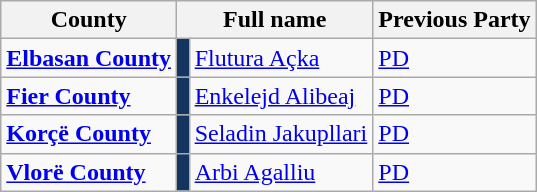<table class="wikitable">
<tr>
<th>County</th>
<th colspan="2">Full name</th>
<th>Previous Party</th>
</tr>
<tr>
<td><strong><a href='#'>Elbasan County</a></strong></td>
<td bgcolor="#143560" width="1"></td>
<td><a href='#'>Flutura Açka</a></td>
<td><a href='#'>PD</a></td>
</tr>
<tr>
<td><strong><a href='#'>Fier County</a></strong></td>
<td bgcolor="#143560" width="1"></td>
<td><a href='#'>Enkelejd Alibeaj</a></td>
<td><a href='#'>PD</a></td>
</tr>
<tr>
<td><strong><a href='#'>Korçë County</a></strong></td>
<td bgcolor="#143560" width="1"></td>
<td><a href='#'>Seladin Jakupllari</a></td>
<td><a href='#'>PD</a></td>
</tr>
<tr>
<td><strong><a href='#'>Vlorë County</a></strong></td>
<td bgcolor="#143560" width="1"></td>
<td><a href='#'>Arbi Agalliu</a></td>
<td><a href='#'>PD</a></td>
</tr>
</table>
